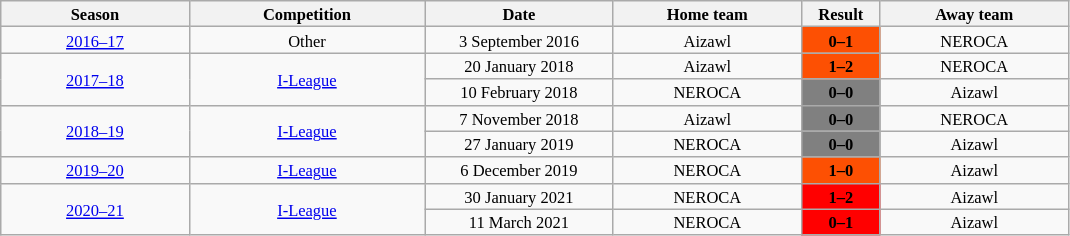<table class="wikitable" style="text-align: center; width=20%; font-size: 11px">
<tr>
<th rowspan=1 width=12%>Season</th>
<th rowspan=1 width=15%>Competition</th>
<th rowspan=1 width=12%>Date</th>
<th rowspan=1 width=12%>Home team</th>
<th rowspan=1 width=5%>Result</th>
<th rowspan=1 width=12%>Away team</th>
</tr>
<tr>
<td><a href='#'>2016–17</a></td>
<td>Other</td>
<td>3 September 2016</td>
<td>Aizawl</td>
<td bgcolor=FD5003><span><strong>0–1</strong></span></td>
<td>NEROCA</td>
</tr>
<tr>
<td rowspan=2><a href='#'>2017–18</a></td>
<td rowspan=2><a href='#'>I-League</a></td>
<td>20 January 2018</td>
<td>Aizawl</td>
<td bgcolor=FD5003><span><strong>1–2</strong></span></td>
<td>NEROCA</td>
</tr>
<tr>
<td>10 February 2018</td>
<td>NEROCA</td>
<td bgcolor=808080><span><strong>0–0</strong></span></td>
<td>Aizawl</td>
</tr>
<tr>
<td rowspan=2><a href='#'>2018–19</a></td>
<td rowspan=2><a href='#'>I-League</a></td>
<td>7 November 2018</td>
<td>Aizawl</td>
<td bgcolor=808080><span><strong>0–0</strong></span></td>
<td>NEROCA</td>
</tr>
<tr>
<td>27 January 2019</td>
<td>NEROCA</td>
<td bgcolor=808080><span><strong>0–0</strong></span></td>
<td>Aizawl</td>
</tr>
<tr>
<td><a href='#'>2019–20</a></td>
<td><a href='#'>I-League</a></td>
<td>6 December 2019</td>
<td>NEROCA</td>
<td bgcolor=FD5003><span><strong>1–0</strong></span></td>
<td>Aizawl</td>
</tr>
<tr>
<td rowspan=2><a href='#'>2020–21</a></td>
<td rowspan=2><a href='#'>I-League</a></td>
<td>30 January 2021</td>
<td>NEROCA</td>
<td bgcolor=FF0000><span><strong>1–2</strong></span></td>
<td>Aizawl</td>
</tr>
<tr>
<td>11 March 2021</td>
<td>NEROCA</td>
<td bgcolor=ff0000><span><strong>0–1</strong></span></td>
<td>Aizawl</td>
</tr>
</table>
